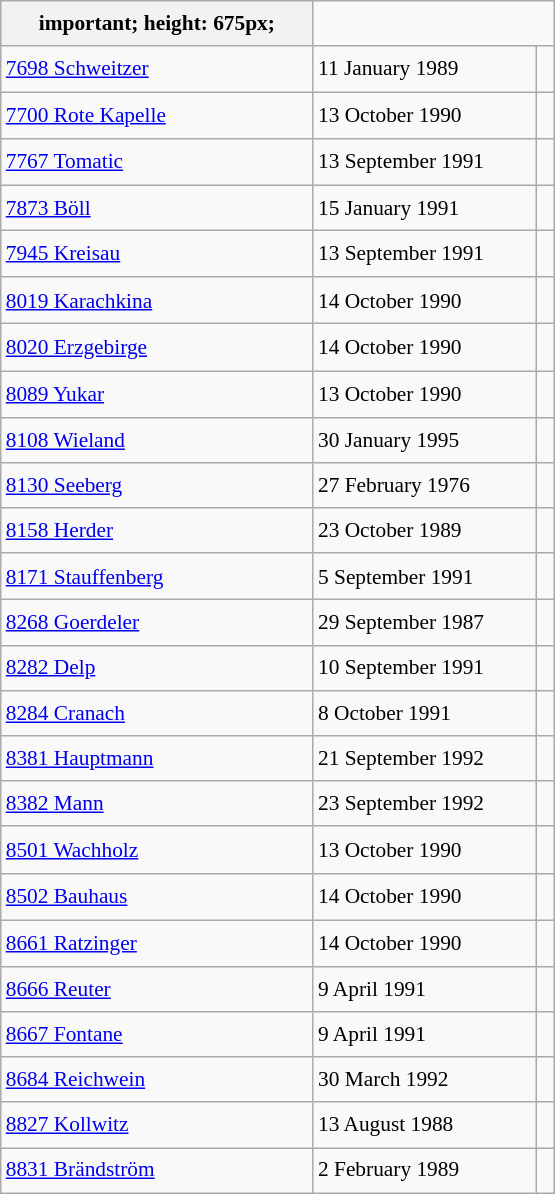<table class="wikitable" style="font-size: 89%; float: left; width: 26em; margin-right: 1em; line-height: 1.65em">
<tr>
<th>important; height: 675px;</th>
</tr>
<tr>
<td><a href='#'>7698 Schweitzer</a></td>
<td>11 January 1989</td>
<td><small></small></td>
</tr>
<tr>
<td><a href='#'>7700 Rote Kapelle</a></td>
<td>13 October 1990</td>
<td><small></small> </td>
</tr>
<tr>
<td><a href='#'>7767 Tomatic</a></td>
<td>13 September 1991</td>
<td><small></small> </td>
</tr>
<tr>
<td><a href='#'>7873 Böll</a></td>
<td>15 January 1991</td>
<td><small></small></td>
</tr>
<tr>
<td><a href='#'>7945 Kreisau</a></td>
<td>13 September 1991</td>
<td><small></small> </td>
</tr>
<tr>
<td><a href='#'>8019 Karachkina</a></td>
<td>14 October 1990</td>
<td><small></small> </td>
</tr>
<tr>
<td><a href='#'>8020 Erzgebirge</a></td>
<td>14 October 1990</td>
<td><small></small> </td>
</tr>
<tr>
<td><a href='#'>8089 Yukar</a></td>
<td>13 October 1990</td>
<td><small></small> </td>
</tr>
<tr>
<td><a href='#'>8108 Wieland</a></td>
<td>30 January 1995</td>
<td><small></small></td>
</tr>
<tr>
<td><a href='#'>8130 Seeberg</a></td>
<td>27 February 1976</td>
<td><small></small></td>
</tr>
<tr>
<td><a href='#'>8158 Herder</a></td>
<td>23 October 1989</td>
<td><small></small></td>
</tr>
<tr>
<td><a href='#'>8171 Stauffenberg</a></td>
<td>5 September 1991</td>
<td><small></small> </td>
</tr>
<tr>
<td><a href='#'>8268 Goerdeler</a></td>
<td>29 September 1987</td>
<td><small></small></td>
</tr>
<tr>
<td><a href='#'>8282 Delp</a></td>
<td>10 September 1991</td>
<td><small></small></td>
</tr>
<tr>
<td><a href='#'>8284 Cranach</a></td>
<td>8 October 1991</td>
<td><small></small></td>
</tr>
<tr>
<td><a href='#'>8381 Hauptmann</a></td>
<td>21 September 1992</td>
<td><small></small></td>
</tr>
<tr>
<td><a href='#'>8382 Mann</a></td>
<td>23 September 1992</td>
<td><small></small></td>
</tr>
<tr>
<td><a href='#'>8501 Wachholz</a></td>
<td>13 October 1990</td>
<td><small></small> </td>
</tr>
<tr>
<td><a href='#'>8502 Bauhaus</a></td>
<td>14 October 1990</td>
<td><small></small> </td>
</tr>
<tr>
<td><a href='#'>8661 Ratzinger</a></td>
<td>14 October 1990</td>
<td><small></small> </td>
</tr>
<tr>
<td><a href='#'>8666 Reuter</a></td>
<td>9 April 1991</td>
<td><small></small></td>
</tr>
<tr>
<td><a href='#'>8667 Fontane</a></td>
<td>9 April 1991</td>
<td><small></small></td>
</tr>
<tr>
<td><a href='#'>8684 Reichwein</a></td>
<td>30 March 1992</td>
<td><small></small></td>
</tr>
<tr>
<td><a href='#'>8827 Kollwitz</a></td>
<td>13 August 1988</td>
<td><small></small></td>
</tr>
<tr>
<td><a href='#'>8831 Brändström</a></td>
<td>2 February 1989</td>
<td><small></small></td>
</tr>
</table>
